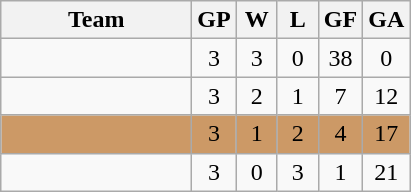<table class="wikitable" style="text-align:center">
<tr>
<th width="120">Team</th>
<th width="20">GP</th>
<th width="20">W</th>
<th width="20">L</th>
<th width="20">GF</th>
<th width="20">GA</th>
</tr>
<tr>
<td align=left></td>
<td>3</td>
<td>3</td>
<td>0</td>
<td>38</td>
<td>0</td>
</tr>
<tr>
<td align=left></td>
<td>3</td>
<td>2</td>
<td>1</td>
<td>7</td>
<td>12</td>
</tr>
<tr bgcolor="#cc9966">
<td align=left> </td>
<td>3</td>
<td>1</td>
<td>2</td>
<td>4</td>
<td>17</td>
</tr>
<tr>
<td align=left></td>
<td>3</td>
<td>0</td>
<td>3</td>
<td>1</td>
<td>21</td>
</tr>
</table>
